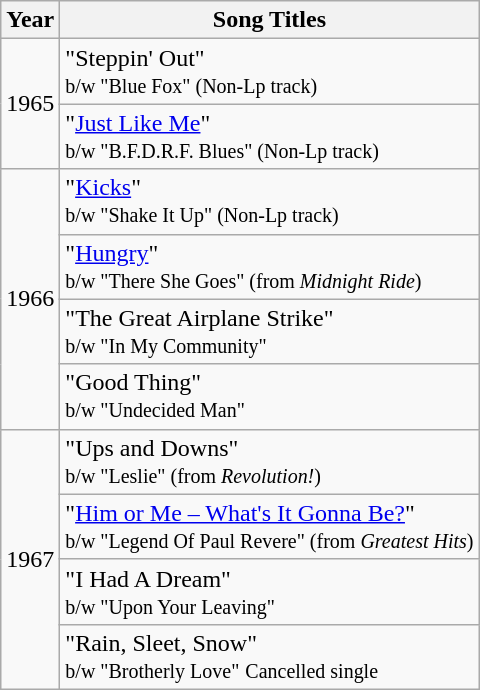<table class="wikitable">
<tr>
<th>Year</th>
<th>Song Titles</th>
</tr>
<tr>
<td rowspan="2">1965</td>
<td>"Steppin' Out"<br><small>b/w "Blue Fox" (Non-Lp track)</small></td>
</tr>
<tr>
<td>"<a href='#'>Just Like Me</a>"<br><small>b/w "B.F.D.R.F. Blues" (Non-Lp track)</small></td>
</tr>
<tr>
<td rowspan="4">1966</td>
<td>"<a href='#'>Kicks</a>"<br><small>b/w "Shake It Up" (Non-Lp track)</small></td>
</tr>
<tr>
<td>"<a href='#'>Hungry</a>"<br><small>b/w "There She Goes" (from <em>Midnight Ride</em>)</small></td>
</tr>
<tr>
<td>"The Great Airplane Strike"<br><small>b/w "In My Community"</small></td>
</tr>
<tr>
<td>"Good Thing"<br><small>b/w "Undecided Man"</small></td>
</tr>
<tr>
<td rowspan="4">1967</td>
<td>"Ups and Downs"<br><small>b/w "Leslie" (from <em>Revolution!</em>)</small></td>
</tr>
<tr>
<td>"<a href='#'>Him or Me – What's It Gonna Be?</a>"<br><small>b/w "Legend Of Paul Revere" (from <em>Greatest Hits</em>)</small></td>
</tr>
<tr>
<td>"I Had A Dream"<br><small>b/w "Upon Your Leaving"</small></td>
</tr>
<tr>
<td>"Rain, Sleet, Snow"<br><small>b/w "Brotherly Love"</small>
<small>Cancelled single</small></td>
</tr>
</table>
